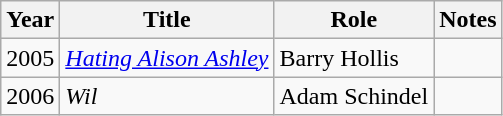<table class=wikitable>
<tr>
<th>Year</th>
<th>Title</th>
<th>Role</th>
<th>Notes</th>
</tr>
<tr>
<td>2005</td>
<td><em><a href='#'>Hating Alison Ashley</a></em></td>
<td>Barry Hollis</td>
<td></td>
</tr>
<tr>
<td>2006</td>
<td><em>Wil</em></td>
<td>Adam Schindel</td>
<td></td>
</tr>
</table>
